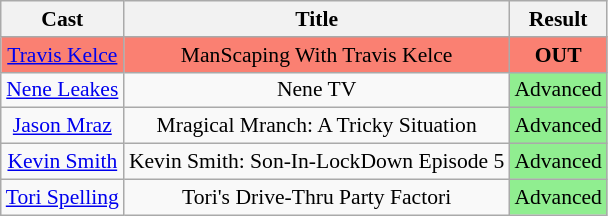<table class="wikitable" style="font-size:90%;">
<tr>
<th>Cast</th>
<th>Title</th>
<th>Result</th>
</tr>
<tr align="center" style="background:salmon;">
<td><a href='#'>Travis Kelce</a></td>
<td>ManScaping With Travis Kelce</td>
<td><strong>OUT</strong></td>
</tr>
<tr align="center">
<td><a href='#'>Nene Leakes</a></td>
<td>Nene TV</td>
<td style="background:lightgreen;">Advanced</td>
</tr>
<tr align="center">
<td><a href='#'>Jason Mraz</a></td>
<td>Mragical Mranch: A Tricky Situation</td>
<td style="background:lightgreen;">Advanced</td>
</tr>
<tr align="center">
<td><a href='#'>Kevin Smith</a></td>
<td>Kevin Smith: Son-In-LockDown Episode 5</td>
<td style="background:lightgreen;">Advanced</td>
</tr>
<tr align="center">
<td><a href='#'>Tori Spelling</a></td>
<td>Tori's Drive-Thru Party Factori</td>
<td style="background:lightgreen;">Advanced</td>
</tr>
</table>
